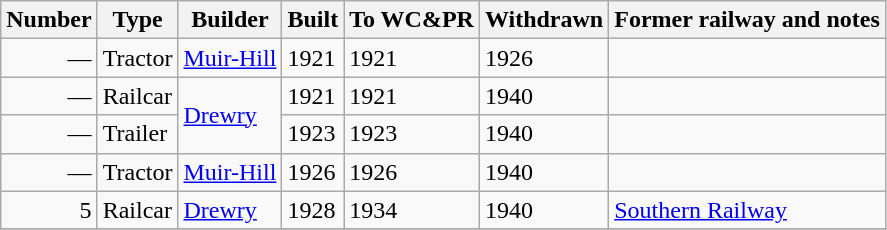<table class="wikitable sortable">
<tr>
<th>Number</th>
<th>Type</th>
<th>Builder</th>
<th>Built</th>
<th>To WC&PR</th>
<th>Withdrawn</th>
<th class="unsortable">Former railway and notes</th>
</tr>
<tr>
<td align="right">—</td>
<td>Tractor</td>
<td><a href='#'>Muir-Hill</a></td>
<td>1921</td>
<td>1921</td>
<td>1926</td>
<td></td>
</tr>
<tr>
<td align="right">—</td>
<td>Railcar</td>
<td rowspan="2"><a href='#'>Drewry</a></td>
<td>1921</td>
<td>1921</td>
<td>1940</td>
<td></td>
</tr>
<tr>
<td align="right">—</td>
<td>Trailer</td>
<td>1923</td>
<td>1923</td>
<td>1940</td>
<td></td>
</tr>
<tr>
<td align="right">—</td>
<td>Tractor</td>
<td><a href='#'>Muir-Hill</a></td>
<td>1926</td>
<td>1926</td>
<td>1940</td>
<td></td>
</tr>
<tr>
<td align="right">5</td>
<td>Railcar</td>
<td><a href='#'>Drewry</a></td>
<td>1928</td>
<td>1934</td>
<td>1940</td>
<td><a href='#'>Southern Railway</a></td>
</tr>
<tr>
</tr>
</table>
